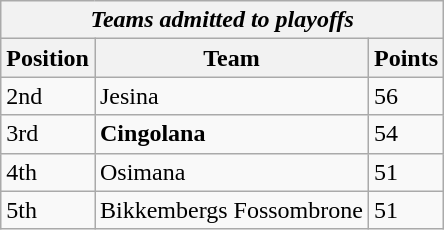<table class="wikitable">
<tr>
<th colspan="3"><em>Teams admitted to playoffs</em></th>
</tr>
<tr>
<th>Position</th>
<th>Team</th>
<th>Points</th>
</tr>
<tr>
<td>2nd</td>
<td>Jesina</td>
<td>56</td>
</tr>
<tr>
<td>3rd</td>
<td><strong>Cingolana</strong></td>
<td>54</td>
</tr>
<tr>
<td>4th</td>
<td>Osimana</td>
<td>51</td>
</tr>
<tr>
<td>5th</td>
<td>Bikkembergs Fossombrone</td>
<td>51</td>
</tr>
</table>
